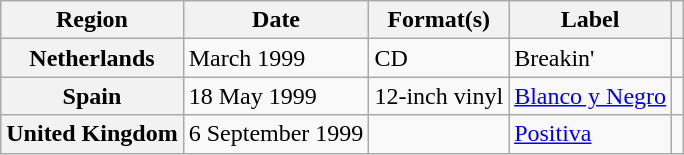<table class="wikitable plainrowheaders">
<tr>
<th scope="col">Region</th>
<th scope="col">Date</th>
<th scope="col">Format(s)</th>
<th scope="col">Label</th>
<th scope="col"></th>
</tr>
<tr>
<th scope="row">Netherlands</th>
<td>March 1999</td>
<td>CD</td>
<td>Breakin'</td>
<td></td>
</tr>
<tr>
<th scope="row">Spain</th>
<td>18 May 1999</td>
<td>12-inch vinyl</td>
<td><a href='#'>Blanco y Negro</a></td>
<td></td>
</tr>
<tr>
<th scope="row">United Kingdom</th>
<td>6 September 1999</td>
<td></td>
<td><a href='#'>Positiva</a></td>
<td></td>
</tr>
</table>
